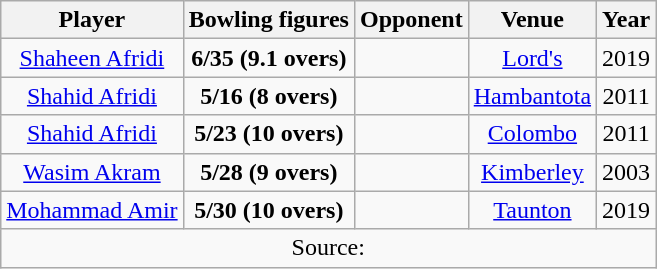<table class="wikitable" style="text-align:center">
<tr>
<th scope="col">Player</th>
<th scope="col">Bowling figures</th>
<th scope="col">Opponent</th>
<th scope="col">Venue</th>
<th scope="col">Year</th>
</tr>
<tr>
<td><a href='#'>Shaheen Afridi</a></td>
<td><strong>6/35 (9.1 overs)</strong></td>
<td></td>
<td><a href='#'>Lord's</a></td>
<td>2019</td>
</tr>
<tr>
<td><a href='#'>Shahid Afridi</a></td>
<td><strong>5/16 (8 overs)</strong></td>
<td></td>
<td><a href='#'>Hambantota</a></td>
<td>2011</td>
</tr>
<tr>
<td><a href='#'>Shahid Afridi</a></td>
<td><strong>5/23 (10 overs)</strong></td>
<td></td>
<td><a href='#'>Colombo</a></td>
<td>2011</td>
</tr>
<tr>
<td><a href='#'>Wasim Akram</a></td>
<td><strong>5/28 (9 overs)</strong></td>
<td></td>
<td><a href='#'>Kimberley</a></td>
<td>2003</td>
</tr>
<tr>
<td><a href='#'>Mohammad Amir</a></td>
<td><strong>5/30 (10 overs)</strong></td>
<td></td>
<td><a href='#'>Taunton</a></td>
<td>2019</td>
</tr>
<tr>
<td colspan="5">Source: </td>
</tr>
</table>
